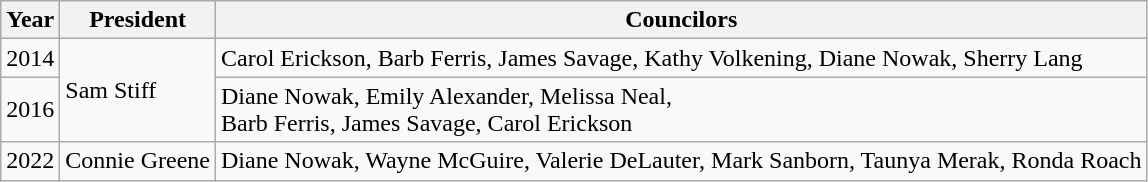<table class="wikitable">
<tr>
<th>Year</th>
<th>President</th>
<th>Councilors</th>
</tr>
<tr>
<td>2014</td>
<td rowspan=2>Sam Stiff</td>
<td>Carol Erickson, Barb Ferris, James Savage, Kathy Volkening, Diane Nowak, Sherry Lang</td>
</tr>
<tr>
<td>2016</td>
<td>Diane Nowak, Emily Alexander, Melissa Neal,<br>Barb Ferris, James Savage, Carol Erickson  </td>
</tr>
<tr>
<td>2022</td>
<td rowspan=1>Connie Greene</td>
<td>Diane Nowak, Wayne McGuire, Valerie DeLauter, Mark Sanborn, Taunya Merak, Ronda Roach</td>
</tr>
</table>
